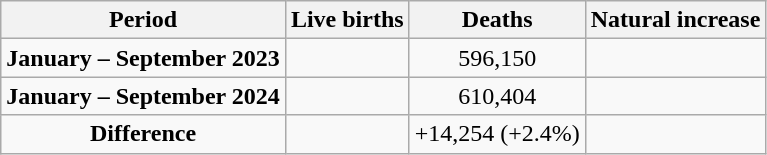<table class="wikitable"  style="text-align:center;">
<tr>
<th>Period</th>
<th>Live births</th>
<th>Deaths</th>
<th>Natural increase</th>
</tr>
<tr>
<td><strong>January – September 2023</strong></td>
<td></td>
<td>596,150</td>
<td></td>
</tr>
<tr>
<td><strong>January – September 2024</strong></td>
<td></td>
<td>610,404</td>
<td></td>
</tr>
<tr>
<td><strong>Difference</strong></td>
<td></td>
<td> +14,254 (+2.4%)</td>
<td></td>
</tr>
</table>
